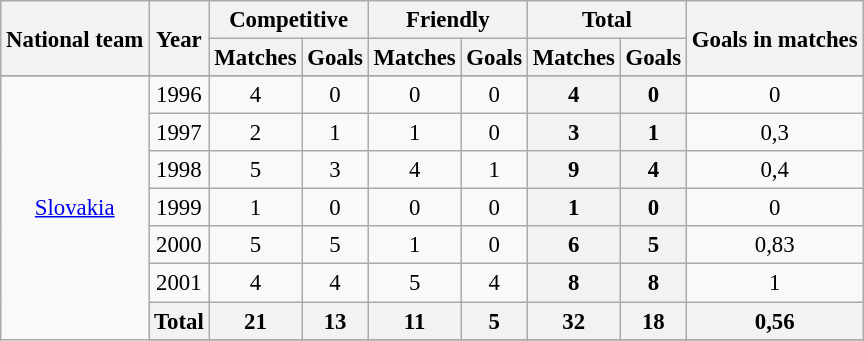<table class="wikitable" style="text-align:center; font-size:95%">
<tr>
<th rowspan="2" scope="col">National team</th>
<th rowspan="2" scope="col">Year</th>
<th colspan="2" scope="colgroup">Competitive</th>
<th colspan="2" scope="colgroup">Friendly</th>
<th colspan="2" scope="colgroup">Total</th>
<th rowspan="2" scope="col">Goals in matches</th>
</tr>
<tr>
<th scope="col">Matches</th>
<th scope="col">Goals</th>
<th scope="col">Matches</th>
<th scope="col">Goals</th>
<th scope="col">Matches</th>
<th scope="col">Goals</th>
</tr>
<tr>
</tr>
<tr>
<td rowspan="12" scope="rowgroup"> <a href='#'>Slovakia</a></td>
<td>1996</td>
<td>4</td>
<td>0</td>
<td>0</td>
<td>0</td>
<th>4</th>
<th>0</th>
<td>0</td>
</tr>
<tr>
<td>1997</td>
<td>2</td>
<td>1</td>
<td>1</td>
<td>0</td>
<th>3</th>
<th>1</th>
<td>0,3</td>
</tr>
<tr>
<td>1998</td>
<td>5</td>
<td>3</td>
<td>4</td>
<td>1</td>
<th>9</th>
<th>4</th>
<td>0,4</td>
</tr>
<tr>
<td>1999</td>
<td>1</td>
<td>0</td>
<td>0</td>
<td>0</td>
<th>1</th>
<th>0</th>
<td>0</td>
</tr>
<tr>
<td>2000</td>
<td>5</td>
<td>5</td>
<td>1</td>
<td>0</td>
<th>6</th>
<th>5</th>
<td>0,83</td>
</tr>
<tr>
<td>2001</td>
<td>4</td>
<td>4</td>
<td>5</td>
<td>4</td>
<th>8</th>
<th>8</th>
<td>1</td>
</tr>
<tr>
<th>Total</th>
<th>21</th>
<th>13</th>
<th>11</th>
<th>5</th>
<th>32</th>
<th>18</th>
<th>0,56</th>
</tr>
<tr>
</tr>
</table>
